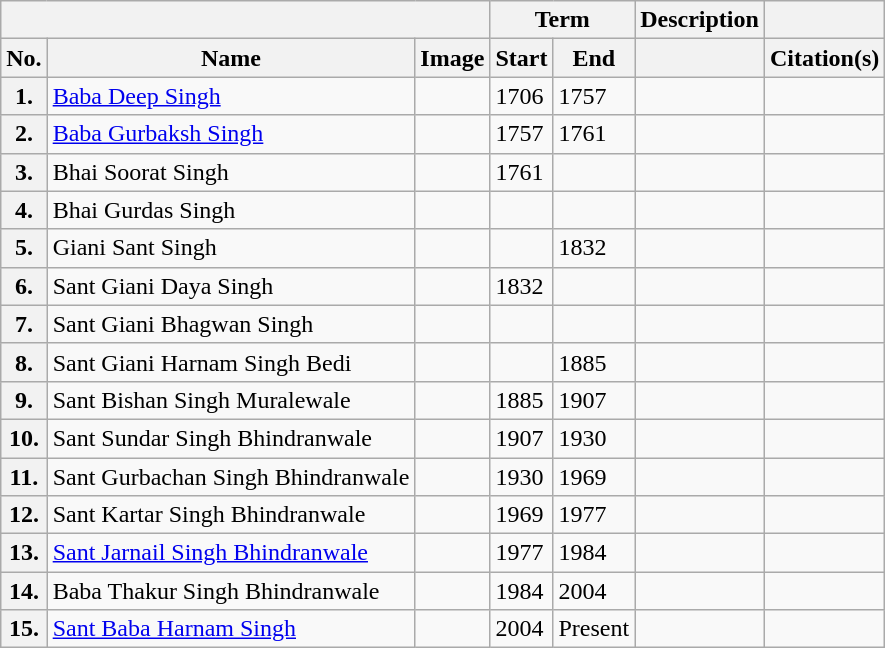<table class="wikitable">
<tr>
<th colspan="3"></th>
<th colspan="2">Term</th>
<th>Description</th>
<th></th>
</tr>
<tr>
<th>No.</th>
<th>Name<br></th>
<th>Image</th>
<th>Start</th>
<th>End</th>
<th></th>
<th>Citation(s)</th>
</tr>
<tr>
<th>1.</th>
<td><a href='#'>Baba Deep Singh</a></td>
<td></td>
<td>1706</td>
<td>1757</td>
<td></td>
<td></td>
</tr>
<tr>
<th>2.</th>
<td><a href='#'>Baba Gurbaksh Singh</a><br></td>
<td></td>
<td>1757</td>
<td>1761</td>
<td></td>
<td></td>
</tr>
<tr>
<th>3.</th>
<td>Bhai Soorat Singh</td>
<td></td>
<td>1761</td>
<td></td>
<td></td>
<td></td>
</tr>
<tr>
<th>4.</th>
<td>Bhai Gurdas Singh<br></td>
<td></td>
<td></td>
<td></td>
<td></td>
<td></td>
</tr>
<tr>
<th>5.</th>
<td>Giani Sant Singh<br></td>
<td></td>
<td></td>
<td>1832</td>
<td></td>
<td></td>
</tr>
<tr>
<th>6.</th>
<td>Sant Giani Daya Singh</td>
<td></td>
<td>1832</td>
<td></td>
<td></td>
<td></td>
</tr>
<tr>
<th>7.</th>
<td>Sant Giani Bhagwan Singh</td>
<td></td>
<td></td>
<td></td>
<td></td>
<td></td>
</tr>
<tr>
<th>8.</th>
<td>Sant Giani Harnam Singh Bedi</td>
<td></td>
<td></td>
<td>1885</td>
<td></td>
<td></td>
</tr>
<tr>
<th>9.</th>
<td>Sant Bishan Singh Muralewale<br></td>
<td></td>
<td>1885</td>
<td>1907</td>
<td></td>
<td></td>
</tr>
<tr>
<th>10.</th>
<td>Sant Sundar Singh Bhindranwale<br></td>
<td></td>
<td>1907</td>
<td>1930</td>
<td></td>
<td></td>
</tr>
<tr>
<th>11.</th>
<td>Sant Gurbachan Singh Bhindranwale<br></td>
<td></td>
<td>1930</td>
<td>1969</td>
<td></td>
<td></td>
</tr>
<tr>
<th>12.</th>
<td>Sant Kartar Singh Bhindranwale<br></td>
<td></td>
<td>1969</td>
<td>1977</td>
<td></td>
<td></td>
</tr>
<tr>
<th>13.</th>
<td><a href='#'>Sant Jarnail Singh Bhindranwale</a><br></td>
<td></td>
<td>1977</td>
<td>1984</td>
<td></td>
<td></td>
</tr>
<tr>
<th>14.</th>
<td>Baba Thakur Singh Bhindranwale<br></td>
<td></td>
<td>1984</td>
<td>2004</td>
<td></td>
<td><br></td>
</tr>
<tr>
<th>15.</th>
<td><a href='#'>Sant Baba Harnam Singh</a></td>
<td></td>
<td>2004</td>
<td>Present</td>
<td></td>
<td></td>
</tr>
</table>
